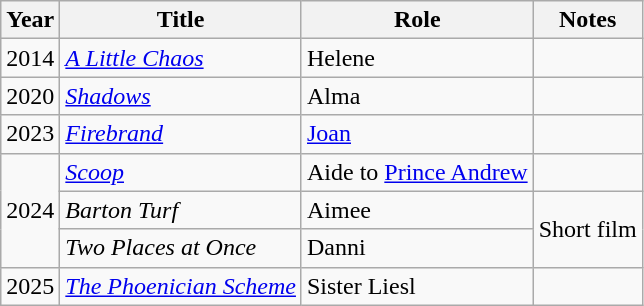<table class="wikitable plainrowheaders sortable">
<tr>
<th scope="col">Year</th>
<th scope="col">Title</th>
<th scope="col">Role</th>
<th scope="col">Notes</th>
</tr>
<tr>
<td>2014</td>
<td><em><a href='#'>A Little Chaos</a></em></td>
<td>Helene</td>
<td></td>
</tr>
<tr>
<td>2020</td>
<td><em><a href='#'>Shadows</a></em></td>
<td>Alma</td>
<td></td>
</tr>
<tr>
<td>2023</td>
<td><em><a href='#'>Firebrand</a></em></td>
<td><a href='#'>Joan</a></td>
<td></td>
</tr>
<tr>
<td rowspan="3">2024</td>
<td><em><a href='#'>Scoop</a></em></td>
<td>Aide to <a href='#'>Prince Andrew</a></td>
<td></td>
</tr>
<tr>
<td><em>Barton Turf</em></td>
<td>Aimee</td>
<td rowspan="2">Short film</td>
</tr>
<tr>
<td><em>Two Places at Once</em></td>
<td>Danni</td>
</tr>
<tr>
<td>2025</td>
<td><em><a href='#'>The Phoenician Scheme</a></em></td>
<td>Sister Liesl</td>
<td></td>
</tr>
</table>
